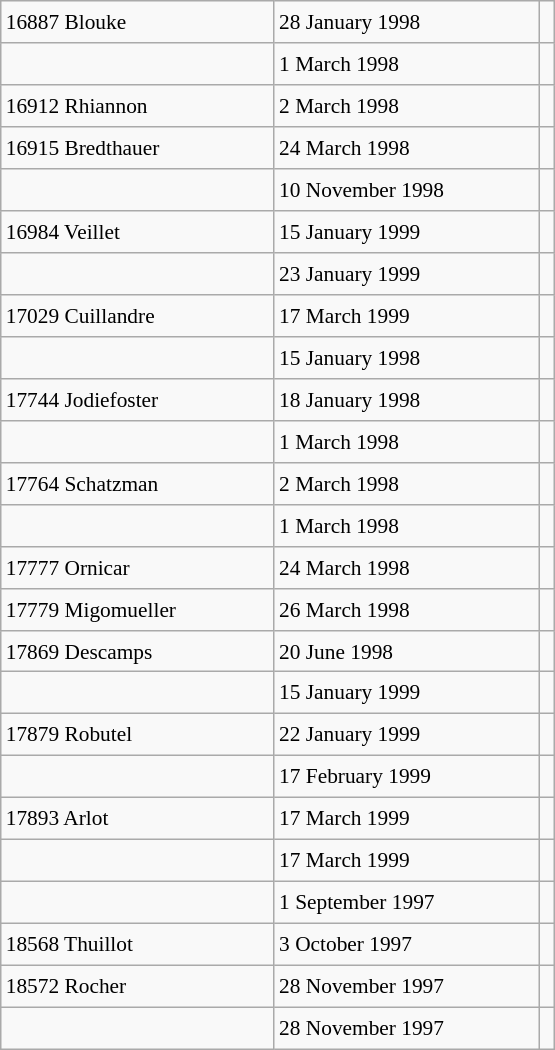<table class="wikitable" style="font-size: 89%; float: left; width: 26em; margin-right: 1em; height: 700px">
<tr>
<td>16887 Blouke</td>
<td>28 January 1998</td>
<td></td>
</tr>
<tr>
<td></td>
<td>1 March 1998</td>
<td></td>
</tr>
<tr>
<td>16912 Rhiannon</td>
<td>2 March 1998</td>
<td></td>
</tr>
<tr>
<td>16915 Bredthauer</td>
<td>24 March 1998</td>
<td></td>
</tr>
<tr>
<td></td>
<td>10 November 1998</td>
<td></td>
</tr>
<tr>
<td>16984 Veillet</td>
<td>15 January 1999</td>
<td></td>
</tr>
<tr>
<td></td>
<td>23 January 1999</td>
<td></td>
</tr>
<tr>
<td>17029 Cuillandre</td>
<td>17 March 1999</td>
<td></td>
</tr>
<tr>
<td></td>
<td>15 January 1998</td>
<td></td>
</tr>
<tr>
<td>17744 Jodiefoster</td>
<td>18 January 1998</td>
<td></td>
</tr>
<tr>
<td></td>
<td>1 March 1998</td>
<td></td>
</tr>
<tr>
<td>17764 Schatzman</td>
<td>2 March 1998</td>
<td></td>
</tr>
<tr>
<td></td>
<td>1 March 1998</td>
<td></td>
</tr>
<tr>
<td>17777 Ornicar</td>
<td>24 March 1998</td>
<td></td>
</tr>
<tr>
<td>17779 Migomueller</td>
<td>26 March 1998</td>
<td></td>
</tr>
<tr>
<td>17869 Descamps</td>
<td>20 June 1998</td>
<td></td>
</tr>
<tr>
<td></td>
<td>15 January 1999</td>
<td></td>
</tr>
<tr>
<td>17879 Robutel</td>
<td>22 January 1999</td>
<td></td>
</tr>
<tr>
<td></td>
<td>17 February 1999</td>
<td></td>
</tr>
<tr>
<td>17893 Arlot</td>
<td>17 March 1999</td>
<td></td>
</tr>
<tr>
<td></td>
<td>17 March 1999</td>
<td></td>
</tr>
<tr>
<td></td>
<td>1 September 1997</td>
<td></td>
</tr>
<tr>
<td>18568 Thuillot</td>
<td>3 October 1997</td>
<td></td>
</tr>
<tr>
<td>18572 Rocher</td>
<td>28 November 1997</td>
<td></td>
</tr>
<tr>
<td></td>
<td>28 November 1997</td>
<td></td>
</tr>
</table>
